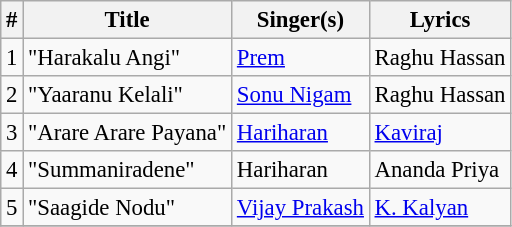<table class="wikitable" style="font-size:95%;">
<tr>
<th>#</th>
<th>Title</th>
<th>Singer(s)</th>
<th>Lyrics</th>
</tr>
<tr>
<td>1</td>
<td>"Harakalu Angi"</td>
<td><a href='#'>Prem</a></td>
<td>Raghu Hassan</td>
</tr>
<tr>
<td>2</td>
<td>"Yaaranu Kelali"</td>
<td><a href='#'>Sonu Nigam</a></td>
<td>Raghu Hassan</td>
</tr>
<tr>
<td>3</td>
<td>"Arare Arare Payana"</td>
<td><a href='#'>Hariharan</a></td>
<td><a href='#'>Kaviraj</a></td>
</tr>
<tr>
<td>4</td>
<td>"Summaniradene"</td>
<td>Hariharan</td>
<td>Ananda Priya</td>
</tr>
<tr>
<td>5</td>
<td>"Saagide Nodu"</td>
<td><a href='#'>Vijay Prakash</a></td>
<td><a href='#'>K. Kalyan</a></td>
</tr>
<tr>
</tr>
</table>
